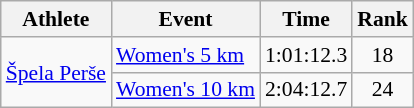<table class="wikitable" style="font-size:90%;">
<tr>
<th>Athlete</th>
<th>Event</th>
<th>Time</th>
<th>Rank</th>
</tr>
<tr align=center>
<td align=left rowspan=2><a href='#'>Špela Perše</a></td>
<td align=left><a href='#'>Women's 5 km</a></td>
<td>1:01:12.3</td>
<td>18</td>
</tr>
<tr align=center>
<td align=left><a href='#'>Women's 10 km</a></td>
<td>2:04:12.7</td>
<td>24</td>
</tr>
</table>
